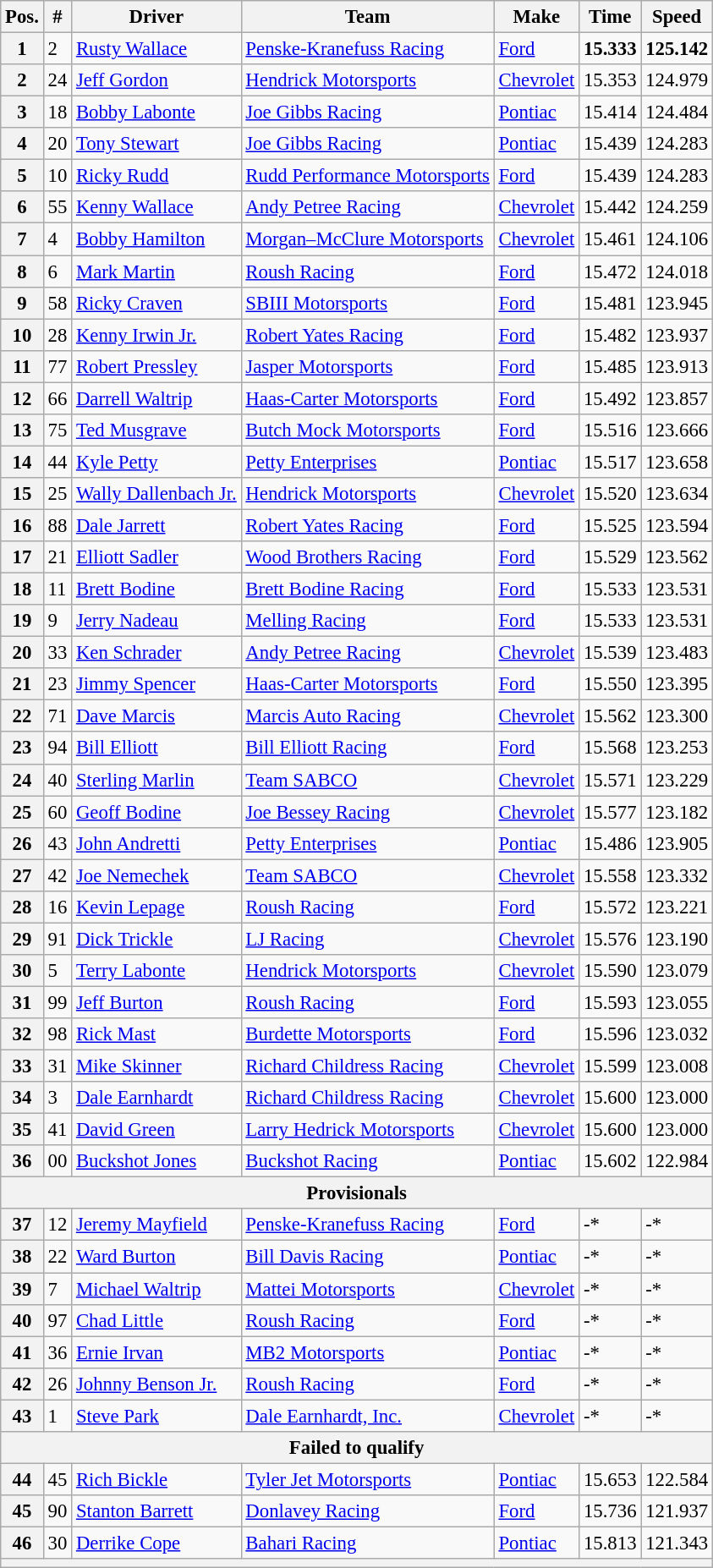<table class="wikitable" style="font-size:95%">
<tr>
<th>Pos.</th>
<th>#</th>
<th>Driver</th>
<th>Team</th>
<th>Make</th>
<th>Time</th>
<th>Speed</th>
</tr>
<tr>
<th>1</th>
<td>2</td>
<td><a href='#'>Rusty Wallace</a></td>
<td><a href='#'>Penske-Kranefuss Racing</a></td>
<td><a href='#'>Ford</a></td>
<td><strong>15.333</strong></td>
<td><strong>125.142</strong></td>
</tr>
<tr>
<th>2</th>
<td>24</td>
<td><a href='#'>Jeff Gordon</a></td>
<td><a href='#'>Hendrick Motorsports</a></td>
<td><a href='#'>Chevrolet</a></td>
<td>15.353</td>
<td>124.979</td>
</tr>
<tr>
<th>3</th>
<td>18</td>
<td><a href='#'>Bobby Labonte</a></td>
<td><a href='#'>Joe Gibbs Racing</a></td>
<td><a href='#'>Pontiac</a></td>
<td>15.414</td>
<td>124.484</td>
</tr>
<tr>
<th>4</th>
<td>20</td>
<td><a href='#'>Tony Stewart</a></td>
<td><a href='#'>Joe Gibbs Racing</a></td>
<td><a href='#'>Pontiac</a></td>
<td>15.439</td>
<td>124.283</td>
</tr>
<tr>
<th>5</th>
<td>10</td>
<td><a href='#'>Ricky Rudd</a></td>
<td><a href='#'>Rudd Performance Motorsports</a></td>
<td><a href='#'>Ford</a></td>
<td>15.439</td>
<td>124.283</td>
</tr>
<tr>
<th>6</th>
<td>55</td>
<td><a href='#'>Kenny Wallace</a></td>
<td><a href='#'>Andy Petree Racing</a></td>
<td><a href='#'>Chevrolet</a></td>
<td>15.442</td>
<td>124.259</td>
</tr>
<tr>
<th>7</th>
<td>4</td>
<td><a href='#'>Bobby Hamilton</a></td>
<td><a href='#'>Morgan–McClure Motorsports</a></td>
<td><a href='#'>Chevrolet</a></td>
<td>15.461</td>
<td>124.106</td>
</tr>
<tr>
<th>8</th>
<td>6</td>
<td><a href='#'>Mark Martin</a></td>
<td><a href='#'>Roush Racing</a></td>
<td><a href='#'>Ford</a></td>
<td>15.472</td>
<td>124.018</td>
</tr>
<tr>
<th>9</th>
<td>58</td>
<td><a href='#'>Ricky Craven</a></td>
<td><a href='#'>SBIII Motorsports</a></td>
<td><a href='#'>Ford</a></td>
<td>15.481</td>
<td>123.945</td>
</tr>
<tr>
<th>10</th>
<td>28</td>
<td><a href='#'>Kenny Irwin Jr.</a></td>
<td><a href='#'>Robert Yates Racing</a></td>
<td><a href='#'>Ford</a></td>
<td>15.482</td>
<td>123.937</td>
</tr>
<tr>
<th>11</th>
<td>77</td>
<td><a href='#'>Robert Pressley</a></td>
<td><a href='#'>Jasper Motorsports</a></td>
<td><a href='#'>Ford</a></td>
<td>15.485</td>
<td>123.913</td>
</tr>
<tr>
<th>12</th>
<td>66</td>
<td><a href='#'>Darrell Waltrip</a></td>
<td><a href='#'>Haas-Carter Motorsports</a></td>
<td><a href='#'>Ford</a></td>
<td>15.492</td>
<td>123.857</td>
</tr>
<tr>
<th>13</th>
<td>75</td>
<td><a href='#'>Ted Musgrave</a></td>
<td><a href='#'>Butch Mock Motorsports</a></td>
<td><a href='#'>Ford</a></td>
<td>15.516</td>
<td>123.666</td>
</tr>
<tr>
<th>14</th>
<td>44</td>
<td><a href='#'>Kyle Petty</a></td>
<td><a href='#'>Petty Enterprises</a></td>
<td><a href='#'>Pontiac</a></td>
<td>15.517</td>
<td>123.658</td>
</tr>
<tr>
<th>15</th>
<td>25</td>
<td><a href='#'>Wally Dallenbach Jr.</a></td>
<td><a href='#'>Hendrick Motorsports</a></td>
<td><a href='#'>Chevrolet</a></td>
<td>15.520</td>
<td>123.634</td>
</tr>
<tr>
<th>16</th>
<td>88</td>
<td><a href='#'>Dale Jarrett</a></td>
<td><a href='#'>Robert Yates Racing</a></td>
<td><a href='#'>Ford</a></td>
<td>15.525</td>
<td>123.594</td>
</tr>
<tr>
<th>17</th>
<td>21</td>
<td><a href='#'>Elliott Sadler</a></td>
<td><a href='#'>Wood Brothers Racing</a></td>
<td><a href='#'>Ford</a></td>
<td>15.529</td>
<td>123.562</td>
</tr>
<tr>
<th>18</th>
<td>11</td>
<td><a href='#'>Brett Bodine</a></td>
<td><a href='#'>Brett Bodine Racing</a></td>
<td><a href='#'>Ford</a></td>
<td>15.533</td>
<td>123.531</td>
</tr>
<tr>
<th>19</th>
<td>9</td>
<td><a href='#'>Jerry Nadeau</a></td>
<td><a href='#'>Melling Racing</a></td>
<td><a href='#'>Ford</a></td>
<td>15.533</td>
<td>123.531</td>
</tr>
<tr>
<th>20</th>
<td>33</td>
<td><a href='#'>Ken Schrader</a></td>
<td><a href='#'>Andy Petree Racing</a></td>
<td><a href='#'>Chevrolet</a></td>
<td>15.539</td>
<td>123.483</td>
</tr>
<tr>
<th>21</th>
<td>23</td>
<td><a href='#'>Jimmy Spencer</a></td>
<td><a href='#'>Haas-Carter Motorsports</a></td>
<td><a href='#'>Ford</a></td>
<td>15.550</td>
<td>123.395</td>
</tr>
<tr>
<th>22</th>
<td>71</td>
<td><a href='#'>Dave Marcis</a></td>
<td><a href='#'>Marcis Auto Racing</a></td>
<td><a href='#'>Chevrolet</a></td>
<td>15.562</td>
<td>123.300</td>
</tr>
<tr>
<th>23</th>
<td>94</td>
<td><a href='#'>Bill Elliott</a></td>
<td><a href='#'>Bill Elliott Racing</a></td>
<td><a href='#'>Ford</a></td>
<td>15.568</td>
<td>123.253</td>
</tr>
<tr>
<th>24</th>
<td>40</td>
<td><a href='#'>Sterling Marlin</a></td>
<td><a href='#'>Team SABCO</a></td>
<td><a href='#'>Chevrolet</a></td>
<td>15.571</td>
<td>123.229</td>
</tr>
<tr>
<th>25</th>
<td>60</td>
<td><a href='#'>Geoff Bodine</a></td>
<td><a href='#'>Joe Bessey Racing</a></td>
<td><a href='#'>Chevrolet</a></td>
<td>15.577</td>
<td>123.182</td>
</tr>
<tr>
<th>26</th>
<td>43</td>
<td><a href='#'>John Andretti</a></td>
<td><a href='#'>Petty Enterprises</a></td>
<td><a href='#'>Pontiac</a></td>
<td>15.486</td>
<td>123.905</td>
</tr>
<tr>
<th>27</th>
<td>42</td>
<td><a href='#'>Joe Nemechek</a></td>
<td><a href='#'>Team SABCO</a></td>
<td><a href='#'>Chevrolet</a></td>
<td>15.558</td>
<td>123.332</td>
</tr>
<tr>
<th>28</th>
<td>16</td>
<td><a href='#'>Kevin Lepage</a></td>
<td><a href='#'>Roush Racing</a></td>
<td><a href='#'>Ford</a></td>
<td>15.572</td>
<td>123.221</td>
</tr>
<tr>
<th>29</th>
<td>91</td>
<td><a href='#'>Dick Trickle</a></td>
<td><a href='#'>LJ Racing</a></td>
<td><a href='#'>Chevrolet</a></td>
<td>15.576</td>
<td>123.190</td>
</tr>
<tr>
<th>30</th>
<td>5</td>
<td><a href='#'>Terry Labonte</a></td>
<td><a href='#'>Hendrick Motorsports</a></td>
<td><a href='#'>Chevrolet</a></td>
<td>15.590</td>
<td>123.079</td>
</tr>
<tr>
<th>31</th>
<td>99</td>
<td><a href='#'>Jeff Burton</a></td>
<td><a href='#'>Roush Racing</a></td>
<td><a href='#'>Ford</a></td>
<td>15.593</td>
<td>123.055</td>
</tr>
<tr>
<th>32</th>
<td>98</td>
<td><a href='#'>Rick Mast</a></td>
<td><a href='#'>Burdette Motorsports</a></td>
<td><a href='#'>Ford</a></td>
<td>15.596</td>
<td>123.032</td>
</tr>
<tr>
<th>33</th>
<td>31</td>
<td><a href='#'>Mike Skinner</a></td>
<td><a href='#'>Richard Childress Racing</a></td>
<td><a href='#'>Chevrolet</a></td>
<td>15.599</td>
<td>123.008</td>
</tr>
<tr>
<th>34</th>
<td>3</td>
<td><a href='#'>Dale Earnhardt</a></td>
<td><a href='#'>Richard Childress Racing</a></td>
<td><a href='#'>Chevrolet</a></td>
<td>15.600</td>
<td>123.000</td>
</tr>
<tr>
<th>35</th>
<td>41</td>
<td><a href='#'>David Green</a></td>
<td><a href='#'>Larry Hedrick Motorsports</a></td>
<td><a href='#'>Chevrolet</a></td>
<td>15.600</td>
<td>123.000</td>
</tr>
<tr>
<th>36</th>
<td>00</td>
<td><a href='#'>Buckshot Jones</a></td>
<td><a href='#'>Buckshot Racing</a></td>
<td><a href='#'>Pontiac</a></td>
<td>15.602</td>
<td>122.984</td>
</tr>
<tr>
<th colspan="7">Provisionals</th>
</tr>
<tr>
<th>37</th>
<td>12</td>
<td><a href='#'>Jeremy Mayfield</a></td>
<td><a href='#'>Penske-Kranefuss Racing</a></td>
<td><a href='#'>Ford</a></td>
<td>-*</td>
<td>-*</td>
</tr>
<tr>
<th>38</th>
<td>22</td>
<td><a href='#'>Ward Burton</a></td>
<td><a href='#'>Bill Davis Racing</a></td>
<td><a href='#'>Pontiac</a></td>
<td>-*</td>
<td>-*</td>
</tr>
<tr>
<th>39</th>
<td>7</td>
<td><a href='#'>Michael Waltrip</a></td>
<td><a href='#'>Mattei Motorsports</a></td>
<td><a href='#'>Chevrolet</a></td>
<td>-*</td>
<td>-*</td>
</tr>
<tr>
<th>40</th>
<td>97</td>
<td><a href='#'>Chad Little</a></td>
<td><a href='#'>Roush Racing</a></td>
<td><a href='#'>Ford</a></td>
<td>-*</td>
<td>-*</td>
</tr>
<tr>
<th>41</th>
<td>36</td>
<td><a href='#'>Ernie Irvan</a></td>
<td><a href='#'>MB2 Motorsports</a></td>
<td><a href='#'>Pontiac</a></td>
<td>-*</td>
<td>-*</td>
</tr>
<tr>
<th>42</th>
<td>26</td>
<td><a href='#'>Johnny Benson Jr.</a></td>
<td><a href='#'>Roush Racing</a></td>
<td><a href='#'>Ford</a></td>
<td>-*</td>
<td>-*</td>
</tr>
<tr>
<th>43</th>
<td>1</td>
<td><a href='#'>Steve Park</a></td>
<td><a href='#'>Dale Earnhardt, Inc.</a></td>
<td><a href='#'>Chevrolet</a></td>
<td>-*</td>
<td>-*</td>
</tr>
<tr>
<th colspan="7">Failed to qualify</th>
</tr>
<tr>
<th>44</th>
<td>45</td>
<td><a href='#'>Rich Bickle</a></td>
<td><a href='#'>Tyler Jet Motorsports</a></td>
<td><a href='#'>Pontiac</a></td>
<td>15.653</td>
<td>122.584</td>
</tr>
<tr>
<th>45</th>
<td>90</td>
<td><a href='#'>Stanton Barrett</a></td>
<td><a href='#'>Donlavey Racing</a></td>
<td><a href='#'>Ford</a></td>
<td>15.736</td>
<td>121.937</td>
</tr>
<tr>
<th>46</th>
<td>30</td>
<td><a href='#'>Derrike Cope</a></td>
<td><a href='#'>Bahari Racing</a></td>
<td><a href='#'>Pontiac</a></td>
<td>15.813</td>
<td>121.343</td>
</tr>
<tr>
<th colspan="7"></th>
</tr>
</table>
